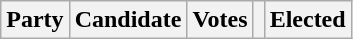<table class="wikitable">
<tr>
<th colspan="2">Party</th>
<th>Candidate</th>
<th>Votes</th>
<th></th>
<th>Elected<br>



</th>
</tr>
</table>
